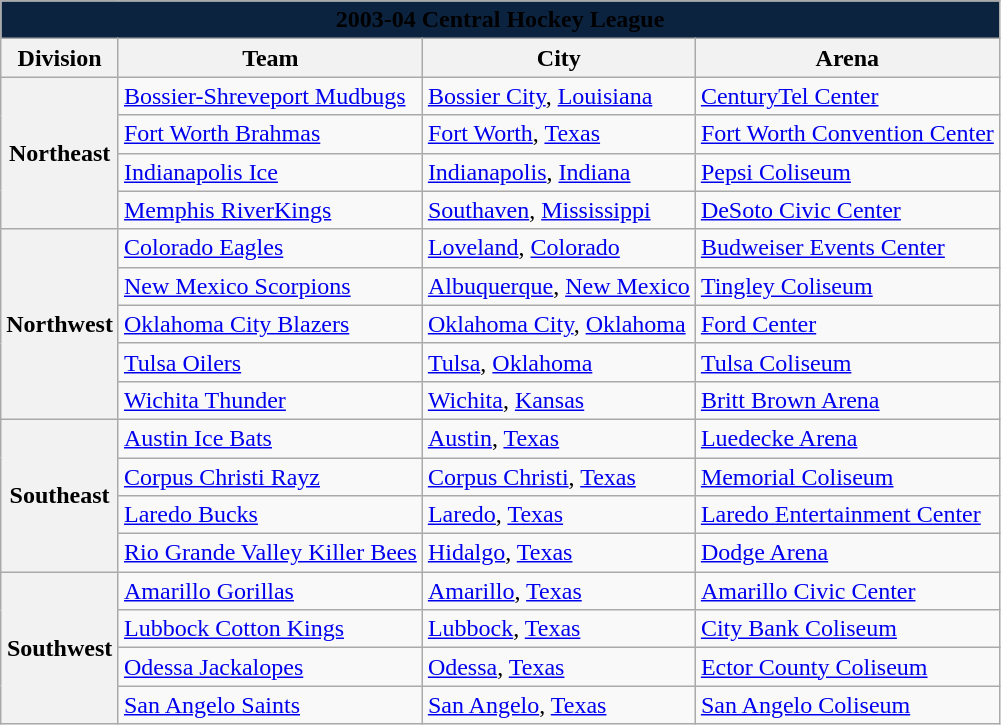<table class="wikitable" style="width:auto">
<tr>
<td bgcolor="#0C2340" align="center" colspan="5"><strong><span>2003-04 Central Hockey League</span></strong></td>
</tr>
<tr>
<th>Division</th>
<th>Team</th>
<th>City</th>
<th>Arena</th>
</tr>
<tr>
<th rowspan="4">Northeast</th>
<td><a href='#'>Bossier-Shreveport Mudbugs</a></td>
<td><a href='#'>Bossier City</a>, <a href='#'>Louisiana</a></td>
<td><a href='#'>CenturyTel Center</a></td>
</tr>
<tr>
<td><a href='#'>Fort Worth Brahmas</a></td>
<td><a href='#'>Fort Worth</a>, <a href='#'>Texas</a></td>
<td><a href='#'>Fort Worth Convention Center</a></td>
</tr>
<tr>
<td><a href='#'>Indianapolis Ice</a></td>
<td><a href='#'>Indianapolis</a>, <a href='#'>Indiana</a></td>
<td><a href='#'>Pepsi Coliseum</a></td>
</tr>
<tr>
<td><a href='#'>Memphis RiverKings</a></td>
<td><a href='#'>Southaven</a>, <a href='#'>Mississippi</a></td>
<td><a href='#'>DeSoto Civic Center</a></td>
</tr>
<tr>
<th rowspan="5">Northwest</th>
<td><a href='#'>Colorado Eagles</a></td>
<td><a href='#'>Loveland</a>, <a href='#'>Colorado</a></td>
<td><a href='#'>Budweiser Events Center</a></td>
</tr>
<tr>
<td><a href='#'>New Mexico Scorpions</a></td>
<td><a href='#'>Albuquerque</a>, <a href='#'>New Mexico</a></td>
<td><a href='#'>Tingley Coliseum</a></td>
</tr>
<tr>
<td><a href='#'>Oklahoma City Blazers</a></td>
<td><a href='#'>Oklahoma City</a>, <a href='#'>Oklahoma</a></td>
<td><a href='#'>Ford Center</a></td>
</tr>
<tr>
<td><a href='#'>Tulsa Oilers</a></td>
<td><a href='#'>Tulsa</a>, <a href='#'>Oklahoma</a></td>
<td><a href='#'>Tulsa Coliseum</a></td>
</tr>
<tr>
<td><a href='#'>Wichita Thunder</a></td>
<td><a href='#'>Wichita</a>, <a href='#'>Kansas</a></td>
<td><a href='#'>Britt Brown Arena</a></td>
</tr>
<tr>
<th rowspan="4">Southeast</th>
<td><a href='#'>Austin Ice Bats</a></td>
<td><a href='#'>Austin</a>, <a href='#'>Texas</a></td>
<td><a href='#'>Luedecke Arena</a></td>
</tr>
<tr>
<td><a href='#'>Corpus Christi Rayz</a></td>
<td><a href='#'>Corpus Christi</a>, <a href='#'>Texas</a></td>
<td><a href='#'>Memorial Coliseum</a></td>
</tr>
<tr>
<td><a href='#'>Laredo Bucks</a></td>
<td><a href='#'>Laredo</a>, <a href='#'>Texas</a></td>
<td><a href='#'>Laredo Entertainment Center</a></td>
</tr>
<tr>
<td><a href='#'>Rio Grande Valley Killer Bees</a></td>
<td><a href='#'>Hidalgo</a>, <a href='#'>Texas</a></td>
<td><a href='#'>Dodge Arena</a></td>
</tr>
<tr>
<th rowspan="4">Southwest</th>
<td><a href='#'>Amarillo Gorillas</a></td>
<td><a href='#'>Amarillo</a>, <a href='#'>Texas</a></td>
<td><a href='#'>Amarillo Civic Center</a></td>
</tr>
<tr>
<td><a href='#'>Lubbock Cotton Kings</a></td>
<td><a href='#'>Lubbock</a>, <a href='#'>Texas</a></td>
<td><a href='#'>City Bank Coliseum</a></td>
</tr>
<tr>
<td><a href='#'>Odessa Jackalopes</a></td>
<td><a href='#'>Odessa</a>, <a href='#'>Texas</a></td>
<td><a href='#'>Ector County Coliseum</a></td>
</tr>
<tr>
<td><a href='#'>San Angelo Saints</a></td>
<td><a href='#'>San Angelo</a>, <a href='#'>Texas</a></td>
<td><a href='#'>San Angelo Coliseum</a></td>
</tr>
</table>
